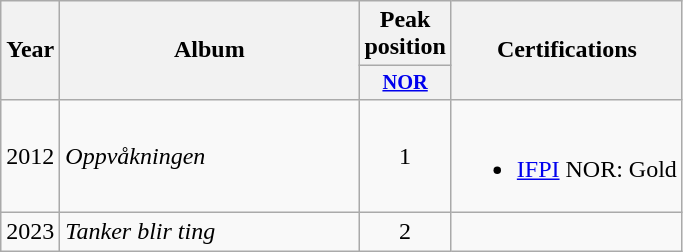<table class="wikitable plainrowheaders" style="text-align:center;">
<tr>
<th scope="col" rowspan="2">Year</th>
<th scope="col" rowspan="2" style="width:12em;">Album</th>
<th scope="col">Peak position</th>
<th scope="col" rowspan="2">Certifications</th>
</tr>
<tr>
<th scope="col" style="width:3em;font-size:85%;"><a href='#'>NOR</a><br></th>
</tr>
<tr>
<td>2012</td>
<td style="text-align:left;"><em>Oppvåkningen</em></td>
<td>1</td>
<td style="text-align:left;"><br><ul><li><a href='#'>IFPI</a> NOR: Gold</li></ul></td>
</tr>
<tr>
<td>2023</td>
<td style="text-align:left;"><em>Tanker blir ting</em></td>
<td>2<br></td>
<td style="text-align:left;"></td>
</tr>
</table>
